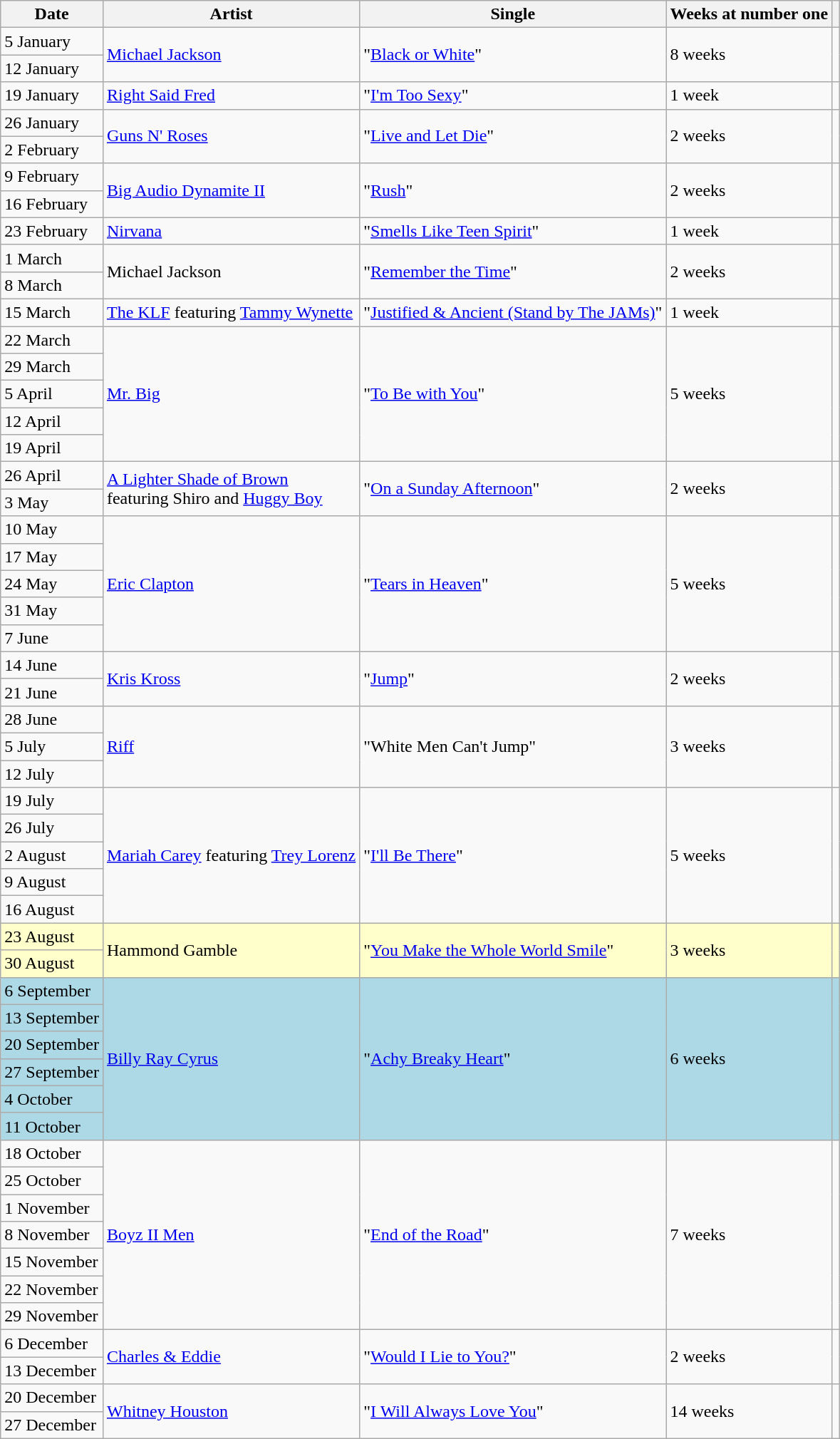<table class="wikitable">
<tr>
<th>Date</th>
<th>Artist</th>
<th>Single</th>
<th>Weeks at number one</th>
<th></th>
</tr>
<tr>
<td>5 January</td>
<td rowspan="2"><a href='#'>Michael Jackson</a></td>
<td rowspan="2">"<a href='#'>Black or White</a>"</td>
<td rowspan="2">8 weeks</td>
<td rowspan="2"></td>
</tr>
<tr>
<td>12 January</td>
</tr>
<tr>
<td>19 January</td>
<td><a href='#'>Right Said Fred</a></td>
<td>"<a href='#'>I'm Too Sexy</a>"</td>
<td>1 week</td>
<td></td>
</tr>
<tr>
<td>26 January</td>
<td rowspan="2"><a href='#'>Guns N' Roses</a></td>
<td rowspan="2">"<a href='#'>Live and Let Die</a>"</td>
<td rowspan="2">2 weeks</td>
<td rowspan="2"></td>
</tr>
<tr>
<td>2 February</td>
</tr>
<tr>
<td>9 February</td>
<td rowspan="2"><a href='#'>Big Audio Dynamite II</a></td>
<td rowspan="2">"<a href='#'>Rush</a>"</td>
<td rowspan="2">2 weeks</td>
<td rowspan="2"></td>
</tr>
<tr>
<td>16 February</td>
</tr>
<tr>
<td>23 February</td>
<td><a href='#'>Nirvana</a></td>
<td>"<a href='#'>Smells Like Teen Spirit</a>"</td>
<td>1 week</td>
<td></td>
</tr>
<tr>
<td>1 March</td>
<td rowspan="2">Michael Jackson</td>
<td rowspan="2">"<a href='#'>Remember the Time</a>"</td>
<td rowspan="2">2 weeks</td>
<td rowspan="2"></td>
</tr>
<tr>
<td>8 March</td>
</tr>
<tr>
<td>15 March</td>
<td><a href='#'>The KLF</a> featuring <a href='#'>Tammy Wynette</a></td>
<td>"<a href='#'>Justified & Ancient (Stand by The JAMs)</a>"</td>
<td>1 week</td>
<td></td>
</tr>
<tr>
<td>22 March</td>
<td rowspan="5"><a href='#'>Mr. Big</a></td>
<td rowspan="5">"<a href='#'>To Be with You</a>"</td>
<td rowspan="5">5 weeks</td>
<td rowspan="5"></td>
</tr>
<tr>
<td>29 March</td>
</tr>
<tr>
<td>5 April</td>
</tr>
<tr>
<td>12 April</td>
</tr>
<tr>
<td>19 April</td>
</tr>
<tr>
<td>26 April</td>
<td rowspan="2"><a href='#'>A Lighter Shade of Brown</a><br>featuring Shiro and <a href='#'>Huggy Boy</a></td>
<td rowspan="2">"<a href='#'>On a Sunday Afternoon</a>"</td>
<td rowspan="2">2 weeks</td>
<td rowspan="2"></td>
</tr>
<tr>
<td>3 May</td>
</tr>
<tr>
<td>10 May</td>
<td rowspan="5"><a href='#'>Eric Clapton</a></td>
<td rowspan="5">"<a href='#'>Tears in Heaven</a>"</td>
<td rowspan="5">5 weeks</td>
<td rowspan="5"></td>
</tr>
<tr>
<td>17 May</td>
</tr>
<tr>
<td>24 May</td>
</tr>
<tr>
<td>31 May</td>
</tr>
<tr>
<td>7 June</td>
</tr>
<tr>
<td>14 June</td>
<td rowspan="2"><a href='#'>Kris Kross</a></td>
<td rowspan="2">"<a href='#'>Jump</a>"</td>
<td rowspan="2">2 weeks</td>
<td rowspan="2"></td>
</tr>
<tr>
<td>21 June</td>
</tr>
<tr>
<td>28 June</td>
<td rowspan="3"><a href='#'>Riff</a></td>
<td rowspan="3">"White Men Can't Jump"</td>
<td rowspan="3">3 weeks</td>
<td rowspan="3"></td>
</tr>
<tr>
<td>5 July</td>
</tr>
<tr>
<td>12 July</td>
</tr>
<tr>
<td>19 July</td>
<td rowspan="5"><a href='#'>Mariah Carey</a> featuring <a href='#'>Trey Lorenz</a></td>
<td rowspan="5">"<a href='#'>I'll Be There</a>"</td>
<td rowspan="5">5 weeks</td>
<td rowspan="5"></td>
</tr>
<tr>
<td>26 July</td>
</tr>
<tr>
<td>2 August</td>
</tr>
<tr>
<td>9 August</td>
</tr>
<tr>
<td>16 August</td>
</tr>
<tr bgcolor="#FFFFCC">
<td>23 August</td>
<td rowspan="2">Hammond Gamble</td>
<td rowspan="2">"<a href='#'>You Make the Whole World Smile</a>"</td>
<td rowspan="2">3 weeks</td>
<td rowspan="2"></td>
</tr>
<tr bgcolor="#FFFFCC">
<td>30 August</td>
</tr>
<tr bgcolor="lightblue">
<td>6 September</td>
<td rowspan="6"><a href='#'>Billy Ray Cyrus</a></td>
<td rowspan="6">"<a href='#'>Achy Breaky Heart</a>"</td>
<td rowspan="6">6 weeks</td>
<td rowspan="6"></td>
</tr>
<tr bgcolor="lightblue">
<td>13 September</td>
</tr>
<tr bgcolor="lightblue">
<td>20 September</td>
</tr>
<tr bgcolor="lightblue">
<td>27 September</td>
</tr>
<tr bgcolor="lightblue">
<td>4 October</td>
</tr>
<tr bgcolor="lightblue">
<td>11 October</td>
</tr>
<tr>
<td>18 October</td>
<td rowspan="7"><a href='#'>Boyz II Men</a></td>
<td rowspan="7">"<a href='#'>End of the Road</a>"</td>
<td rowspan="7">7 weeks</td>
<td rowspan="7"></td>
</tr>
<tr>
<td>25 October</td>
</tr>
<tr>
<td>1 November</td>
</tr>
<tr>
<td>8 November</td>
</tr>
<tr>
<td>15 November</td>
</tr>
<tr>
<td>22 November</td>
</tr>
<tr>
<td>29 November</td>
</tr>
<tr>
<td>6 December</td>
<td rowspan="2"><a href='#'>Charles & Eddie</a></td>
<td rowspan="2">"<a href='#'>Would I Lie to You?</a>"</td>
<td rowspan="2">2 weeks</td>
<td rowspan="2"></td>
</tr>
<tr>
<td>13 December</td>
</tr>
<tr>
<td>20 December</td>
<td rowspan="2"><a href='#'>Whitney Houston</a></td>
<td rowspan="2">"<a href='#'>I Will Always Love You</a>"</td>
<td rowspan="2">14 weeks</td>
<td rowspan="2"></td>
</tr>
<tr>
<td>27 December</td>
</tr>
</table>
